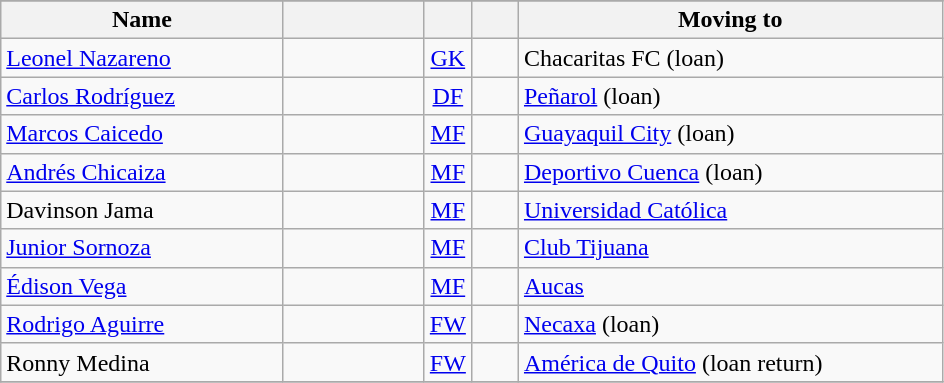<table class="wikitable" style="text-align: center;">
<tr>
</tr>
<tr>
<th width=30% align="center">Name</th>
<th width=15% align="center"></th>
<th width=5% align="center"></th>
<th width=5% align="center"></th>
<th width=45% align="center">Moving to</th>
</tr>
<tr>
<td align=left><a href='#'>Leonel Nazareno</a></td>
<td></td>
<td><a href='#'>GK</a></td>
<td></td>
<td align=left>Chacaritas FC  (loan)</td>
</tr>
<tr>
<td align=left><a href='#'>Carlos Rodríguez</a></td>
<td></td>
<td><a href='#'>DF</a></td>
<td></td>
<td align=left><a href='#'>Peñarol</a>  (loan)</td>
</tr>
<tr>
<td align=left><a href='#'>Marcos Caicedo</a></td>
<td></td>
<td><a href='#'>MF</a></td>
<td></td>
<td align=left><a href='#'>Guayaquil City</a>  (loan)</td>
</tr>
<tr>
<td align=left><a href='#'>Andrés Chicaiza</a></td>
<td></td>
<td><a href='#'>MF</a></td>
<td></td>
<td align=left><a href='#'>Deportivo Cuenca</a>  (loan)</td>
</tr>
<tr>
<td align=left>Davinson Jama</td>
<td></td>
<td><a href='#'>MF</a></td>
<td></td>
<td align=left><a href='#'>Universidad Católica</a> </td>
</tr>
<tr>
<td align=left><a href='#'>Junior Sornoza</a></td>
<td></td>
<td><a href='#'>MF</a></td>
<td></td>
<td align=left><a href='#'>Club Tijuana</a> </td>
</tr>
<tr>
<td align=left><a href='#'>Édison Vega</a></td>
<td></td>
<td><a href='#'>MF</a></td>
<td></td>
<td align=left><a href='#'>Aucas</a> </td>
</tr>
<tr>
<td align=left><a href='#'>Rodrigo Aguirre</a></td>
<td></td>
<td><a href='#'>FW</a></td>
<td></td>
<td align=left><a href='#'>Necaxa</a>  (loan)</td>
</tr>
<tr>
<td align=left>Ronny Medina</td>
<td></td>
<td><a href='#'>FW</a></td>
<td></td>
<td align=left><a href='#'>América de Quito</a>  (loan return)</td>
</tr>
<tr>
</tr>
</table>
